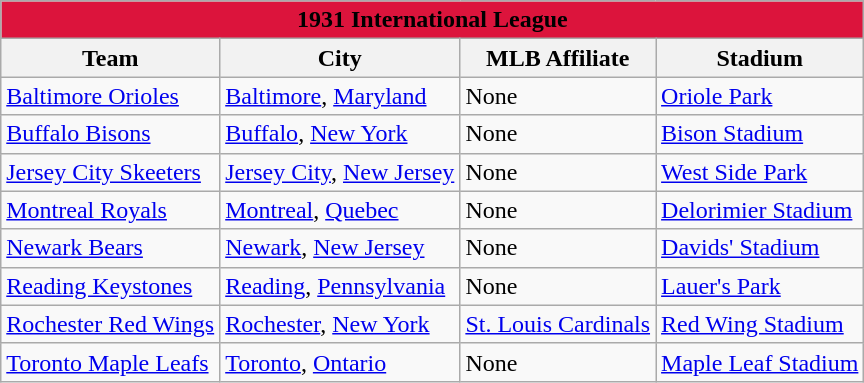<table class="wikitable" style="width:auto">
<tr>
<td bgcolor="#DC143C" align="center" colspan="7"><strong><span>1931 International League</span></strong></td>
</tr>
<tr>
<th>Team</th>
<th>City</th>
<th>MLB Affiliate</th>
<th>Stadium</th>
</tr>
<tr>
<td><a href='#'>Baltimore Orioles</a></td>
<td><a href='#'>Baltimore</a>, <a href='#'>Maryland</a></td>
<td>None</td>
<td><a href='#'>Oriole Park</a></td>
</tr>
<tr>
<td><a href='#'>Buffalo Bisons</a></td>
<td><a href='#'>Buffalo</a>, <a href='#'>New York</a></td>
<td>None</td>
<td><a href='#'>Bison Stadium</a></td>
</tr>
<tr>
<td><a href='#'>Jersey City Skeeters</a></td>
<td><a href='#'>Jersey City</a>, <a href='#'>New Jersey</a></td>
<td>None</td>
<td><a href='#'>West Side Park</a></td>
</tr>
<tr>
<td><a href='#'>Montreal Royals</a></td>
<td><a href='#'>Montreal</a>, <a href='#'>Quebec</a></td>
<td>None</td>
<td><a href='#'>Delorimier Stadium</a></td>
</tr>
<tr>
<td><a href='#'>Newark Bears</a></td>
<td><a href='#'>Newark</a>, <a href='#'>New Jersey</a></td>
<td>None</td>
<td><a href='#'>Davids' Stadium</a></td>
</tr>
<tr>
<td><a href='#'>Reading Keystones</a></td>
<td><a href='#'>Reading</a>, <a href='#'>Pennsylvania</a></td>
<td>None</td>
<td><a href='#'>Lauer's Park</a></td>
</tr>
<tr>
<td><a href='#'>Rochester Red Wings</a></td>
<td><a href='#'>Rochester</a>, <a href='#'>New York</a></td>
<td><a href='#'>St. Louis Cardinals</a></td>
<td><a href='#'>Red Wing Stadium</a></td>
</tr>
<tr>
<td><a href='#'>Toronto Maple Leafs</a></td>
<td><a href='#'>Toronto</a>, <a href='#'>Ontario</a></td>
<td>None</td>
<td><a href='#'>Maple Leaf Stadium</a></td>
</tr>
</table>
